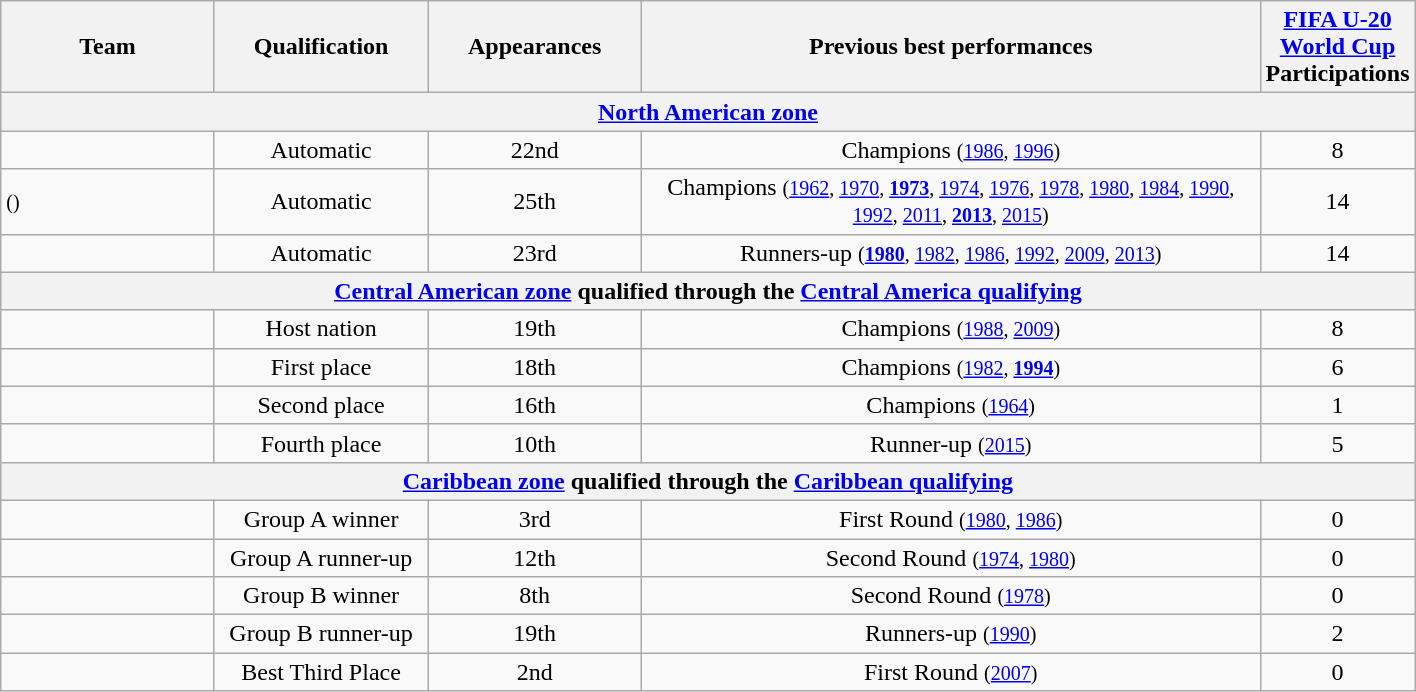<table class="wikitable">
<tr>
<th width=135px>Team</th>
<th width=135px>Qualification</th>
<th width=135px>Appearances</th>
<th width=405px>Previous best performances</th>
<th width=90px><a href='#'>FIFA U-20 World Cup</a><br> Participations</th>
</tr>
<tr>
<th colspan=5><a href='#'>North American zone</a></th>
</tr>
<tr>
<td align=left></td>
<td align=center>Automatic</td>
<td align=center>22nd</td>
<td align=center>Champions <small>(<a href='#'>1986</a>, <a href='#'>1996</a>)</small></td>
<td align=center>8</td>
</tr>
<tr>
<td align=left> <small>()</small></td>
<td align=center>Automatic</td>
<td align=center>25th</td>
<td align=center>Champions <small>(<a href='#'>1962</a>, <a href='#'>1970</a>, <strong><a href='#'>1973</a></strong>, <a href='#'>1974</a>, <a href='#'>1976</a>, <a href='#'>1978</a>, <a href='#'>1980</a>, <a href='#'>1984</a>, <a href='#'>1990</a>, <a href='#'>1992</a>, <a href='#'>2011</a>, <strong><a href='#'>2013</a></strong>, <a href='#'>2015</a>)</small></td>
<td align=center>14</td>
</tr>
<tr>
<td align=left></td>
<td align=center>Automatic</td>
<td align=center>23rd</td>
<td align=center>Runners-up <small>(<strong><a href='#'>1980</a></strong>, <a href='#'>1982</a>, <a href='#'>1986</a>, <a href='#'>1992</a>, <a href='#'>2009</a>, <a href='#'>2013</a>)</small></td>
<td align=center>14</td>
</tr>
<tr>
<th colspan=5><a href='#'>Central American zone</a> qualified through the <a href='#'>Central America qualifying</a></th>
</tr>
<tr>
<td align=left></td>
<td align=center>Host nation</td>
<td align=center>19th</td>
<td align=center>Champions <small>(<a href='#'>1988</a>, <a href='#'>2009</a>)</small></td>
<td align=center>8</td>
</tr>
<tr>
<td align=left></td>
<td align=center>First place</td>
<td align=center>18th</td>
<td align=center>Champions <small>(<a href='#'>1982</a>, <strong><a href='#'>1994</a></strong>)</small></td>
<td align=center>6</td>
</tr>
<tr>
<td align=left></td>
<td align=center>Second place</td>
<td align=center>16th</td>
<td align=center>Champions <small>(<a href='#'>1964</a>)</small></td>
<td align=center>1</td>
</tr>
<tr>
<td align=left></td>
<td align=center>Fourth place</td>
<td align=center>10th</td>
<td align=center>Runner-up <small>(<a href='#'>2015</a>)</small></td>
<td align=center>5</td>
</tr>
<tr>
<th colspan=5><a href='#'>Caribbean zone</a> qualified through the <a href='#'>Caribbean qualifying</a></th>
</tr>
<tr>
<td align=left></td>
<td align=center>Group A winner</td>
<td align=center>3rd</td>
<td align=center>First Round <small>(<a href='#'>1980</a>, <a href='#'>1986</a>)</small></td>
<td align=center>0</td>
</tr>
<tr>
<td align=left></td>
<td align=center>Group A runner-up</td>
<td align=center>12th</td>
<td align=center>Second Round <small>(<a href='#'>1974</a>, <a href='#'>1980</a>)</small></td>
<td align=center>0</td>
</tr>
<tr>
<td align=left></td>
<td align=center>Group B winner</td>
<td align=center>8th</td>
<td align=center>Second Round <small>(<a href='#'>1978</a>)</small></td>
<td align=center>0</td>
</tr>
<tr>
<td align=left></td>
<td align=center>Group B runner-up</td>
<td align=center>19th</td>
<td align=center>Runners-up <small>(<a href='#'>1990</a>)</small></td>
<td align=center>2</td>
</tr>
<tr>
<td align=left></td>
<td align=center>Best Third Place</td>
<td align=center>2nd</td>
<td align=center>First Round <small>(<a href='#'>2007</a>)</small></td>
<td align=center>0</td>
</tr>
</table>
